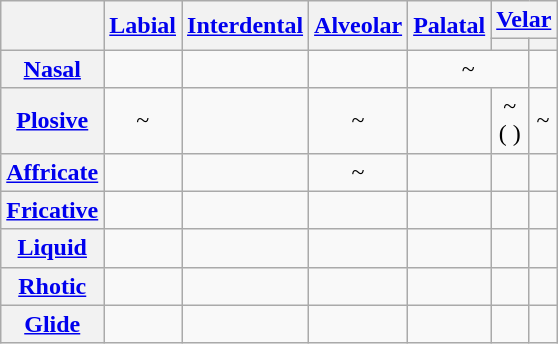<table class="wikitable" style="text-align:center;">
<tr>
<th rowspan="2"></th>
<th rowspan="2"><a href='#'>Labial</a></th>
<th rowspan="2"><a href='#'>Interdental</a></th>
<th rowspan="2"><a href='#'>Alveolar</a></th>
<th rowspan="2"><a href='#'>Palatal</a></th>
<th colspan="2"><a href='#'>Velar</a></th>
</tr>
<tr>
<th></th>
<th></th>
</tr>
<tr>
<th><a href='#'>Nasal</a></th>
<td> </td>
<td></td>
<td> </td>
<td colspan="2">~ </td>
<td></td>
</tr>
<tr>
<th><a href='#'>Plosive</a></th>
<td>~ </td>
<td></td>
<td>~ </td>
<td></td>
<td>~ <br>( )</td>
<td>~ </td>
</tr>
<tr>
<th><a href='#'>Affricate</a></th>
<td></td>
<td></td>
<td>~ </td>
<td> </td>
<td></td>
<td></td>
</tr>
<tr>
<th><a href='#'>Fricative</a></th>
<td> </td>
<td> </td>
<td> </td>
<td> </td>
<td></td>
<td></td>
</tr>
<tr>
<th><a href='#'>Liquid</a></th>
<td></td>
<td></td>
<td> </td>
<td> </td>
<td></td>
<td></td>
</tr>
<tr>
<th><a href='#'>Rhotic</a></th>
<td></td>
<td></td>
<td> </td>
<td></td>
<td></td>
<td></td>
</tr>
<tr>
<th><a href='#'>Glide</a></th>
<td></td>
<td></td>
<td></td>
<td></td>
<td></td>
<td> </td>
</tr>
</table>
